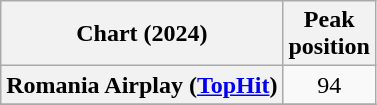<table class="wikitable plainrowheaders" style="text-align:center">
<tr>
<th scope="col">Chart (2024)</th>
<th scope="col">Peak<br>position</th>
</tr>
<tr>
<th scope="row">Romania Airplay (<a href='#'>TopHit</a>)</th>
<td>94</td>
</tr>
<tr>
</tr>
</table>
